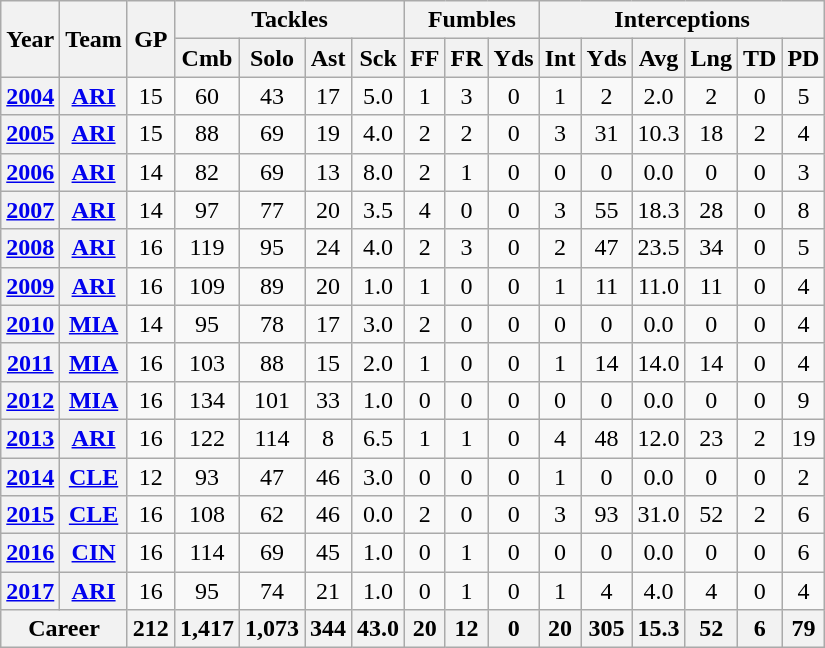<table class="wikitable" style="text-align:center;">
<tr>
<th rowspan="2">Year</th>
<th rowspan="2">Team</th>
<th rowspan="2">GP</th>
<th colspan="4">Tackles</th>
<th colspan="3">Fumbles</th>
<th colspan="6">Interceptions</th>
</tr>
<tr>
<th>Cmb</th>
<th>Solo</th>
<th>Ast</th>
<th>Sck</th>
<th>FF</th>
<th>FR</th>
<th>Yds</th>
<th>Int</th>
<th>Yds</th>
<th>Avg</th>
<th>Lng</th>
<th>TD</th>
<th>PD</th>
</tr>
<tr>
<th><a href='#'>2004</a></th>
<th><a href='#'>ARI</a></th>
<td>15</td>
<td>60</td>
<td>43</td>
<td>17</td>
<td>5.0</td>
<td>1</td>
<td>3</td>
<td>0</td>
<td>1</td>
<td>2</td>
<td>2.0</td>
<td>2</td>
<td>0</td>
<td>5</td>
</tr>
<tr>
<th><a href='#'>2005</a></th>
<th><a href='#'>ARI</a></th>
<td>15</td>
<td>88</td>
<td>69</td>
<td>19</td>
<td>4.0</td>
<td>2</td>
<td>2</td>
<td>0</td>
<td>3</td>
<td>31</td>
<td>10.3</td>
<td>18</td>
<td>2</td>
<td>4</td>
</tr>
<tr>
<th><a href='#'>2006</a></th>
<th><a href='#'>ARI</a></th>
<td>14</td>
<td>82</td>
<td>69</td>
<td>13</td>
<td>8.0</td>
<td>2</td>
<td>1</td>
<td>0</td>
<td>0</td>
<td>0</td>
<td>0.0</td>
<td>0</td>
<td>0</td>
<td>3</td>
</tr>
<tr>
<th><a href='#'>2007</a></th>
<th><a href='#'>ARI</a></th>
<td>14</td>
<td>97</td>
<td>77</td>
<td>20</td>
<td>3.5</td>
<td>4</td>
<td>0</td>
<td>0</td>
<td>3</td>
<td>55</td>
<td>18.3</td>
<td>28</td>
<td>0</td>
<td>8</td>
</tr>
<tr>
<th><a href='#'>2008</a></th>
<th><a href='#'>ARI</a></th>
<td>16</td>
<td>119</td>
<td>95</td>
<td>24</td>
<td>4.0</td>
<td>2</td>
<td>3</td>
<td>0</td>
<td>2</td>
<td>47</td>
<td>23.5</td>
<td>34</td>
<td>0</td>
<td>5</td>
</tr>
<tr>
<th><a href='#'>2009</a></th>
<th><a href='#'>ARI</a></th>
<td>16</td>
<td>109</td>
<td>89</td>
<td>20</td>
<td>1.0</td>
<td>1</td>
<td>0</td>
<td>0</td>
<td>1</td>
<td>11</td>
<td>11.0</td>
<td>11</td>
<td>0</td>
<td>4</td>
</tr>
<tr>
<th><a href='#'>2010</a></th>
<th><a href='#'>MIA</a></th>
<td>14</td>
<td>95</td>
<td>78</td>
<td>17</td>
<td>3.0</td>
<td>2</td>
<td>0</td>
<td>0</td>
<td>0</td>
<td>0</td>
<td>0.0</td>
<td>0</td>
<td>0</td>
<td>4</td>
</tr>
<tr>
<th><a href='#'>2011</a></th>
<th><a href='#'>MIA</a></th>
<td>16</td>
<td>103</td>
<td>88</td>
<td>15</td>
<td>2.0</td>
<td>1</td>
<td>0</td>
<td>0</td>
<td>1</td>
<td>14</td>
<td>14.0</td>
<td>14</td>
<td>0</td>
<td>4</td>
</tr>
<tr>
<th><a href='#'>2012</a></th>
<th><a href='#'>MIA</a></th>
<td>16</td>
<td>134</td>
<td>101</td>
<td>33</td>
<td>1.0</td>
<td>0</td>
<td>0</td>
<td>0</td>
<td>0</td>
<td>0</td>
<td>0.0</td>
<td>0</td>
<td>0</td>
<td>9</td>
</tr>
<tr>
<th><a href='#'>2013</a></th>
<th><a href='#'>ARI</a></th>
<td>16</td>
<td>122</td>
<td>114</td>
<td>8</td>
<td>6.5</td>
<td>1</td>
<td>1</td>
<td>0</td>
<td>4</td>
<td>48</td>
<td>12.0</td>
<td>23</td>
<td>2</td>
<td>19</td>
</tr>
<tr>
<th><a href='#'>2014</a></th>
<th><a href='#'>CLE</a></th>
<td>12</td>
<td>93</td>
<td>47</td>
<td>46</td>
<td>3.0</td>
<td>0</td>
<td>0</td>
<td>0</td>
<td>1</td>
<td>0</td>
<td>0.0</td>
<td>0</td>
<td>0</td>
<td>2</td>
</tr>
<tr>
<th><a href='#'>2015</a></th>
<th><a href='#'>CLE</a></th>
<td>16</td>
<td>108</td>
<td>62</td>
<td>46</td>
<td>0.0</td>
<td>2</td>
<td>0</td>
<td>0</td>
<td>3</td>
<td>93</td>
<td>31.0</td>
<td>52</td>
<td>2</td>
<td>6</td>
</tr>
<tr>
<th><a href='#'>2016</a></th>
<th><a href='#'>CIN</a></th>
<td>16</td>
<td>114</td>
<td>69</td>
<td>45</td>
<td>1.0</td>
<td>0</td>
<td>1</td>
<td>0</td>
<td>0</td>
<td>0</td>
<td>0.0</td>
<td>0</td>
<td>0</td>
<td>6</td>
</tr>
<tr>
<th><a href='#'>2017</a></th>
<th><a href='#'>ARI</a></th>
<td>16</td>
<td>95</td>
<td>74</td>
<td>21</td>
<td>1.0</td>
<td>0</td>
<td>1</td>
<td>0</td>
<td>1</td>
<td>4</td>
<td>4.0</td>
<td>4</td>
<td>0</td>
<td>4</td>
</tr>
<tr>
<th colspan="2">Career</th>
<th>212</th>
<th>1,417</th>
<th>1,073</th>
<th>344</th>
<th>43.0</th>
<th>20</th>
<th>12</th>
<th>0</th>
<th>20</th>
<th>305</th>
<th>15.3</th>
<th>52</th>
<th>6</th>
<th>79</th>
</tr>
</table>
